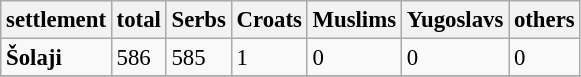<table class="wikitable" style="font-size:95%;">
<tr>
<th>settlement</th>
<th>total</th>
<th>Serbs</th>
<th>Croats</th>
<th>Muslims</th>
<th>Yugoslavs</th>
<th>others</th>
</tr>
<tr>
<td rowspan="1"><strong>Šolaji</strong></td>
<td>586</td>
<td>585</td>
<td>1</td>
<td>0</td>
<td>0</td>
<td>0</td>
</tr>
<tr>
</tr>
</table>
